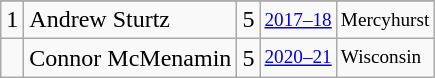<table class="wikitable">
<tr>
</tr>
<tr>
<td>1</td>
<td>Andrew Sturtz</td>
<td>5</td>
<td style="font-size:80%;"><a href='#'>2017–18</a></td>
<td style="font-size:80%;">Mercyhurst</td>
</tr>
<tr>
<td></td>
<td>Connor McMenamin</td>
<td>5</td>
<td style="font-size:80%;"><a href='#'>2020–21</a></td>
<td style="font-size:80%;">Wisconsin</td>
</tr>
</table>
